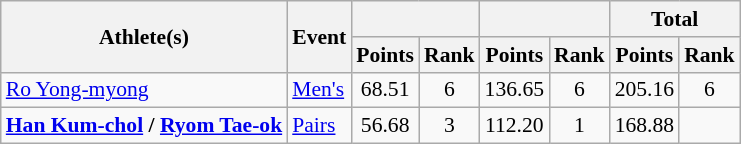<table class="wikitable" style="font-size:90%">
<tr>
<th rowspan=2>Athlete(s)</th>
<th rowspan=2>Event</th>
<th colspan=2></th>
<th colspan=2></th>
<th colspan=2>Total</th>
</tr>
<tr>
<th>Points</th>
<th>Rank</th>
<th>Points</th>
<th>Rank</th>
<th>Points</th>
<th>Rank</th>
</tr>
<tr align=center>
<td align=left><a href='#'>Ro Yong-myong</a></td>
<td align=left><a href='#'>Men's</a></td>
<td>68.51</td>
<td>6</td>
<td>136.65</td>
<td>6</td>
<td>205.16</td>
<td>6</td>
</tr>
<tr align=center>
<td align=left><strong><a href='#'>Han Kum-chol</a> / <a href='#'>Ryom Tae-ok</a></strong></td>
<td align=left><a href='#'>Pairs</a></td>
<td>56.68</td>
<td>3</td>
<td>112.20</td>
<td>1</td>
<td>168.88</td>
<td></td>
</tr>
</table>
